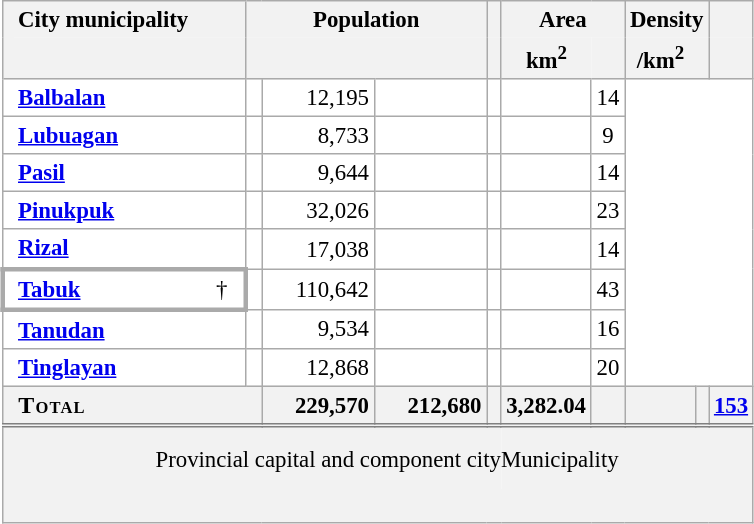<table class="wikitable sortable" style="table-layout:fixed;text-align:right;background-color:white;font-size:95%;border-collapse:collapse;margin:auto;">
<tr style="vertical-align:top;">
<th scope="col" style="border-width:thin 0 0 thin;" class="unsortable" rowspan="2"></th>
<th scope="col" style="border-width:thin 0 0 0;text-align:left;padding-right:1.5em;" class="unsortable" colspan="2">City  municipality</th>
<th scope="col" style="border-bottom:0;text-align:center;" class="unsortable" colspan="3">Population</th>
<th scope="col" style="border-bottom:0;text-align:center;" class="unsortable"></th>
<th scope="col" style="border-bottom:0;text-align:center;" class="unsortable" colspan="2">Area</th>
<th scope="col" style="border-bottom:0;text-align:center;" class="unsortable" colspan="2">Density</th>
<th scope="col" style="border-bottom:0;text-align:center;" class="unsortable"></th>
</tr>
<tr>
<th style="border-width:0 thin thin 0;" colspan="2"></th>
<th style="border-width:0 0 thin thin;text-align:center;" colspan="2"></th>
<th style="border-width:0 thin thin 0;text-align:center;"></th>
<th style="border-top:0;"></th>
<th style="border-width:0 0 thin thin;text-align:center;">km<sup>2</sup></th>
<th style="border-width:0 thin thin 0;text-align:center;" class="unsortable"></th>
<th style="border-width:0 0 thin thin;text-align:center;">/km<sup>2</sup></th>
<th style="border-width:0 thin thin 0;text-align:center;" class="unsortable"></th>
<th style="border-top:0;"></th>
</tr>
<tr>
<th scope="row" style="border-right:0;background-color:initial;"></th>
<td style="text-align:left;font-weight:bold;border-left:0;" colspan="2"><a href='#'>Balbalan</a></td>
<td></td>
<td>12,195</td>
<td></td>
<td></td>
<td></td>
<td style="text-align:center;">14</td>
</tr>
<tr>
<th scope="row" style="border-right:0;background-color:initial;"></th>
<td style="text-align:left;font-weight:bold;border-left:0;" colspan="2"><a href='#'>Lubuagan</a></td>
<td></td>
<td>8,733</td>
<td></td>
<td></td>
<td></td>
<td style="text-align:center;">9</td>
</tr>
<tr>
<th scope="row" style="border-right:0;background-color:initial;"></th>
<td style="text-align:left;font-weight:bold;border-left:0;" colspan="2"><a href='#'>Pasil</a></td>
<td></td>
<td>9,644</td>
<td></td>
<td></td>
<td></td>
<td style="text-align:center;">14</td>
</tr>
<tr>
<th scope="row" style="border-right:0;background-color:initial;"></th>
<td style="text-align:left;font-weight:bold;border-left:0;" colspan="2"><a href='#'>Pinukpuk</a></td>
<td></td>
<td>32,026</td>
<td></td>
<td></td>
<td></td>
<td style="text-align:center;">23</td>
</tr>
<tr>
<th scope="row" style="border-right:0;background-color:initial;"></th>
<td style="text-align:left;font-weight:bold;border-left:0;" colspan="2"><a href='#'>Rizal</a></td>
<td></td>
<td>17,038</td>
<td></td>
<td></td>
<td></td>
<td style="text-align:center;">14</td>
</tr>
<tr>
<th scope="row" style="border-width:medium 0 medium medium;background-color:initial;"></th>
<td style="text-align:left;font-weight:bold;border-width:medium 0 medium;"><a href='#'>Tabuk</a></td>
<td style="border-width:medium medium medium 0;padding-right:0.7em;">†</td>
<td></td>
<td>110,642</td>
<td></td>
<td></td>
<td></td>
<td style="text-align:center;">43</td>
</tr>
<tr>
<th scope="row" style="border-right:0;background-color:initial;"></th>
<td style="text-align:left;font-weight:bold;border-left:0;" colspan="2"><a href='#'>Tanudan</a></td>
<td></td>
<td>9,534</td>
<td></td>
<td></td>
<td></td>
<td style="text-align:center;">16</td>
</tr>
<tr>
<th scope="row" style="border-right:0;background-color:initial;"></th>
<td style="text-align:left;font-weight:bold;border-left:0;" colspan="2"><a href='#'>Tinglayan</a></td>
<td></td>
<td>12,868</td>
<td></td>
<td></td>
<td></td>
<td style="text-align:center;">20</td>
</tr>
<tr class="sortbottom">
<th scope="row" style="border-right:0;"></th>
<th colspan="3" style="border-left:0;text-align:left;font-size:medium;font-variant:small-caps;letter-spacing:0.05em;">Total</th>
<th style="text-align:right;">229,570</th>
<th style="text-align:right;">212,680</th>
<th style="text-align:right;"></th>
<th style="text-align:right;">3,282.04</th>
<th style="text-align:right;"></th>
<th style="text-align:right;"></th>
<th style="text-align:right;"></th>
<th style="text-align:center;"><a href='#'>153</a></th>
</tr>
<tr class="sortbottom" style="background-color:#F2F2F2;line-height:1.3em;border-top:double grey;">
<td colspan="2" style="border-width:thin 0 0 thin;"></td>
<td colspan="5" style="border-width:thin 0 0 0;text-align:center;padding:0.7em 0;">Provincial capital and component city</td>
<td colspan="6" style="border-width:thin 0 0 0;text-align:left;padding:0.7em 0;">Municipality</td>
</tr>
<tr class="sortbottom" style="background-color:#F2F2F2;line-height:1.3em;font-size:110%;">
<td colspan="13" style="border-top:0;text-align:left;padding:0 12em;"><br></td>
</tr>
</table>
